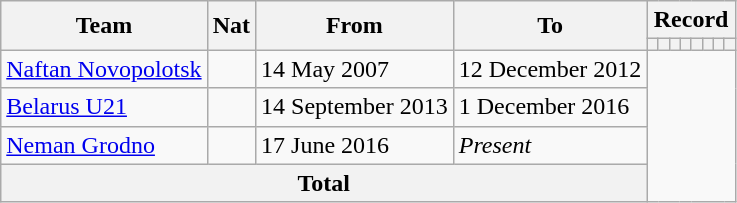<table class="wikitable" style="text-align: center">
<tr>
<th rowspan="2">Team</th>
<th rowspan="2">Nat</th>
<th rowspan="2">From</th>
<th rowspan="2">To</th>
<th colspan="8">Record</th>
</tr>
<tr>
<th></th>
<th></th>
<th></th>
<th></th>
<th></th>
<th></th>
<th></th>
<th></th>
</tr>
<tr>
<td align=left><a href='#'>Naftan Novopolotsk</a></td>
<td></td>
<td align=left>14 May 2007</td>
<td align=left>12 December 2012<br></td>
</tr>
<tr>
<td align=left><a href='#'>Belarus U21</a></td>
<td></td>
<td align=left>14 September 2013</td>
<td align=left>1 December 2016<br></td>
</tr>
<tr>
<td align=left><a href='#'>Neman Grodno</a></td>
<td></td>
<td align=left>17 June 2016</td>
<td align=left><em>Present</em><br></td>
</tr>
<tr>
<th colspan="4">Total<br></th>
</tr>
</table>
